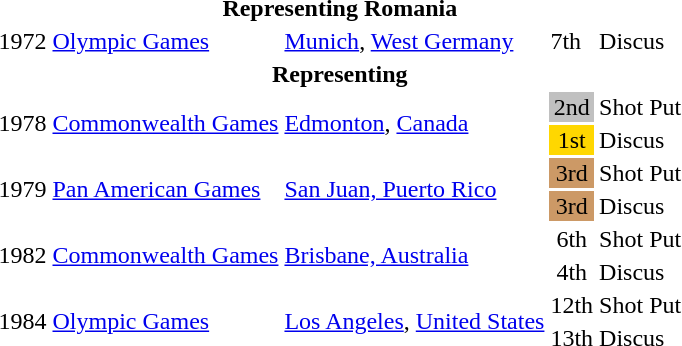<table>
<tr>
<th colspan="5">Representing Romania</th>
</tr>
<tr>
<td>1972</td>
<td><a href='#'>Olympic Games</a></td>
<td><a href='#'>Munich</a>, <a href='#'>West Germany</a></td>
<td>7th</td>
<td>Discus</td>
</tr>
<tr>
<th colspan="5">Representing </th>
</tr>
<tr>
<td rowspan=2>1978</td>
<td rowspan=2><a href='#'>Commonwealth Games</a></td>
<td rowspan=2><a href='#'>Edmonton</a>, <a href='#'>Canada</a></td>
<td bgcolor="silver" align="center">2nd</td>
<td>Shot Put</td>
</tr>
<tr>
<td bgcolor="gold" align="center">1st</td>
<td>Discus</td>
</tr>
<tr>
<td rowspan=2>1979</td>
<td rowspan=2><a href='#'>Pan American Games</a></td>
<td rowspan=2><a href='#'>San Juan, Puerto Rico</a></td>
<td bgcolor="cc9966" align="center">3rd</td>
<td>Shot Put</td>
</tr>
<tr>
<td bgcolor="cc9966" align="center">3rd</td>
<td>Discus</td>
</tr>
<tr>
<td rowspan=2>1982</td>
<td rowspan=2><a href='#'>Commonwealth Games</a></td>
<td rowspan=2><a href='#'>Brisbane, Australia</a></td>
<td align="center">6th</td>
<td>Shot Put</td>
</tr>
<tr>
<td align="center">4th</td>
<td>Discus</td>
</tr>
<tr>
<td rowspan=2>1984</td>
<td rowspan=2><a href='#'>Olympic Games</a></td>
<td rowspan=2><a href='#'>Los Angeles</a>, <a href='#'>United States</a></td>
<td align="center">12th</td>
<td>Shot Put</td>
</tr>
<tr>
<td align="center">13th</td>
<td>Discus</td>
</tr>
</table>
